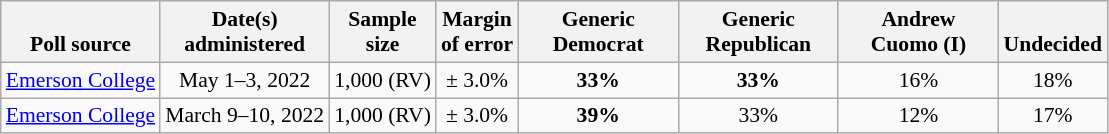<table class="wikitable" style="font-size:90%;text-align:center;">
<tr valign=bottom>
<th>Poll source</th>
<th>Date(s)<br>administered</th>
<th>Sample<br>size</th>
<th>Margin<br>of error</th>
<th style="width:100px;">Generic<br>Democrat</th>
<th style="width:100px;">Generic<br>Republican</th>
<th style="width:100px;">Andrew<br>Cuomo (I)</th>
<th>Undecided</th>
</tr>
<tr>
<td style="text-align:left;"><a href='#'>Emerson College</a></td>
<td>May 1–3, 2022</td>
<td>1,000 (RV)</td>
<td>± 3.0%</td>
<td><strong>33%</strong></td>
<td><strong>33%</strong></td>
<td>16%</td>
<td>18%</td>
</tr>
<tr>
<td style="text-align:left;"><a href='#'>Emerson College</a></td>
<td>March 9–10, 2022</td>
<td>1,000 (RV)</td>
<td>± 3.0%</td>
<td><strong>39%</strong></td>
<td>33%</td>
<td>12%</td>
<td>17%</td>
</tr>
</table>
